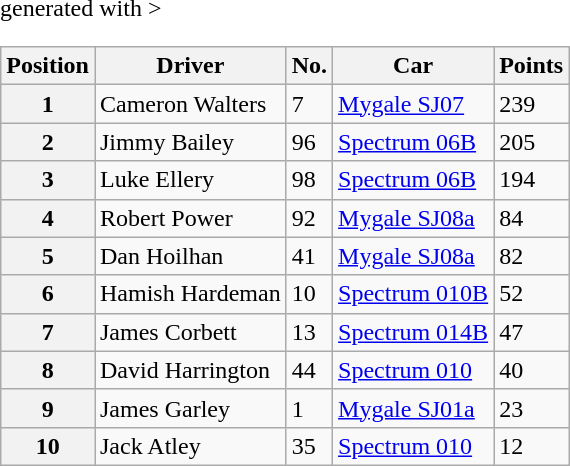<table class="wikitable" <hiddentext>generated with >
<tr style="font-weight:bold">
<th>Position</th>
<th>Driver</th>
<th>No.</th>
<th>Car</th>
<th>Points</th>
</tr>
<tr>
<th>1</th>
<td>Cameron Walters</td>
<td>7</td>
<td><a href='#'>Mygale SJ07</a></td>
<td>239</td>
</tr>
<tr>
<th>2</th>
<td>Jimmy Bailey</td>
<td>96</td>
<td><a href='#'>Spectrum 06B</a></td>
<td>205</td>
</tr>
<tr>
<th>3</th>
<td>Luke Ellery</td>
<td>98</td>
<td><a href='#'>Spectrum 06B</a></td>
<td>194</td>
</tr>
<tr>
<th>4</th>
<td>Robert Power</td>
<td>92</td>
<td><a href='#'>Mygale SJ08a</a></td>
<td>84</td>
</tr>
<tr>
<th>5</th>
<td>Dan Hoilhan</td>
<td>41</td>
<td><a href='#'>Mygale SJ08a</a></td>
<td>82</td>
</tr>
<tr>
<th>6</th>
<td>Hamish Hardeman</td>
<td>10</td>
<td><a href='#'>Spectrum 010B</a></td>
<td>52</td>
</tr>
<tr>
<th>7</th>
<td>James Corbett</td>
<td>13</td>
<td><a href='#'>Spectrum 014B</a></td>
<td>47</td>
</tr>
<tr>
<th>8</th>
<td>David Harrington</td>
<td>44</td>
<td><a href='#'>Spectrum 010</a></td>
<td>40</td>
</tr>
<tr>
<th>9</th>
<td>James Garley</td>
<td>1</td>
<td><a href='#'>Mygale SJ01a</a></td>
<td>23</td>
</tr>
<tr>
<th>10</th>
<td>Jack Atley</td>
<td>35</td>
<td><a href='#'>Spectrum 010</a></td>
<td>12</td>
</tr>
</table>
